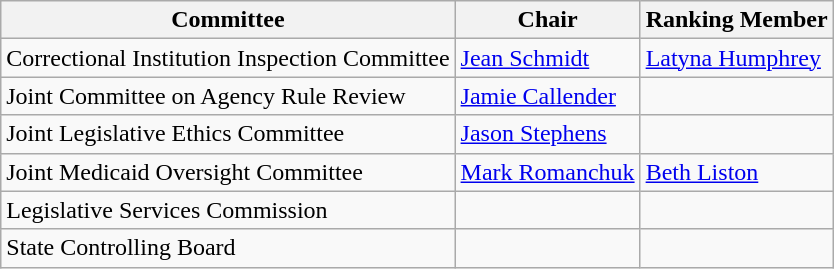<table class="wikitable">
<tr>
<th>Committee</th>
<th>Chair</th>
<th>Ranking Member</th>
</tr>
<tr>
<td>Correctional Institution Inspection Committee</td>
<td><a href='#'>Jean Schmidt</a></td>
<td><a href='#'>Latyna Humphrey</a></td>
</tr>
<tr>
<td>Joint Committee on Agency Rule Review</td>
<td><a href='#'>Jamie Callender</a></td>
<td></td>
</tr>
<tr>
<td>Joint Legislative Ethics Committee</td>
<td><a href='#'>Jason Stephens</a></td>
<td></td>
</tr>
<tr>
<td>Joint Medicaid Oversight Committee</td>
<td><a href='#'>Mark Romanchuk</a></td>
<td><a href='#'>Beth Liston</a></td>
</tr>
<tr>
<td>Legislative Services Commission</td>
<td></td>
<td></td>
</tr>
<tr>
<td>State Controlling Board</td>
<td></td>
<td></td>
</tr>
</table>
